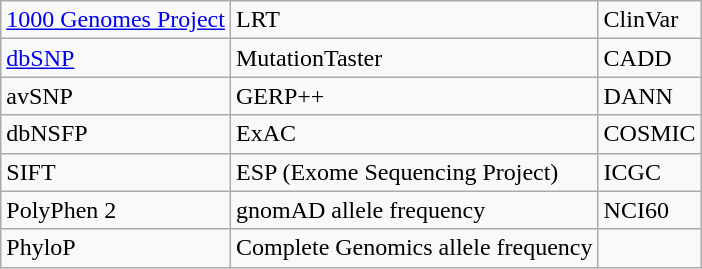<table class="wikitable">
<tr>
<td><a href='#'>1000 Genomes Project</a></td>
<td>LRT</td>
<td>ClinVar</td>
</tr>
<tr>
<td><a href='#'>dbSNP</a></td>
<td>MutationTaster</td>
<td>CADD</td>
</tr>
<tr>
<td>avSNP</td>
<td>GERP++</td>
<td>DANN</td>
</tr>
<tr>
<td>dbNSFP</td>
<td>ExAC</td>
<td>COSMIC</td>
</tr>
<tr>
<td>SIFT</td>
<td>ESP (Exome Sequencing Project)</td>
<td>ICGC</td>
</tr>
<tr>
<td>PolyPhen 2</td>
<td>gnomAD allele frequency</td>
<td>NCI60</td>
</tr>
<tr>
<td>PhyloP</td>
<td>Complete Genomics allele frequency</td>
<td></td>
</tr>
</table>
